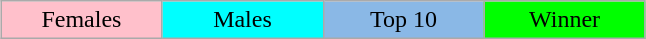<table class="wikitable" style="margin:1em auto; text-align:center;">
<tr>
<td style="background:pink; width:100px;">Females</td>
<td style="background:cyan; width:100px;">Males</td>
<td style="background:#8ab8e6; width:100px;">Top 10</td>
<td style="background:lime; width:100px;">Winner</td>
</tr>
</table>
